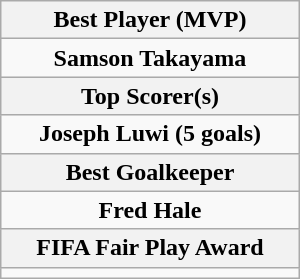<table class="wikitable" style="margin:auto">
<tr>
<th width=80% colspan="3">Best Player (MVP)</th>
</tr>
<tr>
<td align="center" colspan="3"> <strong>Samson Takayama</strong></td>
</tr>
<tr>
<th colspan="3">Top Scorer(s)</th>
</tr>
<tr>
<td align="center" colspan="3"> <strong>Joseph Luwi (5 goals)</strong></td>
</tr>
<tr>
<th colspan="3">Best Goalkeeper</th>
</tr>
<tr>
<td colspan="3" align="center"> <strong>Fred Hale</strong></td>
</tr>
<tr>
<th colspan="3">FIFA Fair Play Award</th>
</tr>
<tr>
<td colspan="3" align="center"></td>
</tr>
</table>
